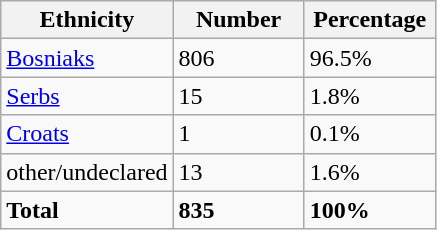<table class="wikitable">
<tr>
<th width="100px">Ethnicity</th>
<th width="80px">Number</th>
<th width="80px">Percentage</th>
</tr>
<tr>
<td><a href='#'>Bosniaks</a></td>
<td>806</td>
<td>96.5%</td>
</tr>
<tr>
<td><a href='#'>Serbs</a></td>
<td>15</td>
<td>1.8%</td>
</tr>
<tr>
<td><a href='#'>Croats</a></td>
<td>1</td>
<td>0.1%</td>
</tr>
<tr>
<td>other/undeclared</td>
<td>13</td>
<td>1.6%</td>
</tr>
<tr>
<td><strong>Total</strong></td>
<td><strong>835</strong></td>
<td><strong>100%</strong></td>
</tr>
</table>
